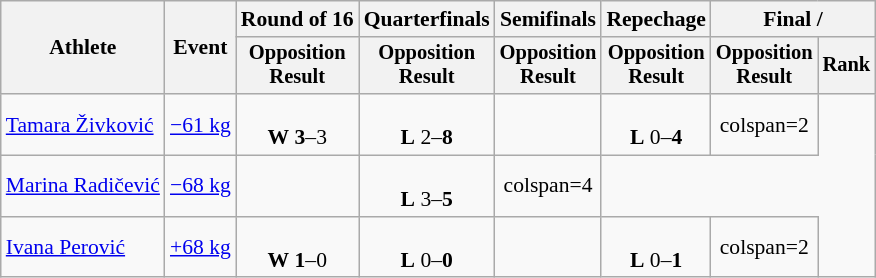<table class="wikitable" style="font-size:90%">
<tr>
<th rowspan="2">Athlete</th>
<th rowspan="2">Event</th>
<th>Round of 16</th>
<th>Quarterfinals</th>
<th>Semifinals</th>
<th>Repechage</th>
<th colspan=2>Final / </th>
</tr>
<tr style="font-size:95%">
<th>Opposition<br>Result</th>
<th>Opposition<br>Result</th>
<th>Opposition<br>Result</th>
<th>Opposition<br>Result</th>
<th>Opposition<br>Result</th>
<th>Rank</th>
</tr>
<tr align=center>
<td align=left><a href='#'>Tamara Živković</a></td>
<td align=left><a href='#'>−61 kg</a></td>
<td><br><strong>W</strong> <strong>3</strong>–3</td>
<td><br><strong>L</strong> 2–<strong>8</strong></td>
<td></td>
<td><br><strong>L</strong> 0–<strong>4</strong></td>
<td>colspan=2 </td>
</tr>
<tr align=center>
<td align=left><a href='#'>Marina Radičević</a></td>
<td align=left><a href='#'>−68 kg</a></td>
<td></td>
<td><br><strong>L</strong> 3–<strong>5</strong></td>
<td>colspan=4 </td>
</tr>
<tr align=center>
<td align=left><a href='#'>Ivana Perović</a></td>
<td align=left><a href='#'>+68 kg</a></td>
<td><br><strong>W</strong> <strong>1</strong>–0</td>
<td><br><strong>L</strong> 0–<strong>0</strong></td>
<td></td>
<td><br><strong>L</strong> 0–<strong>1</strong></td>
<td>colspan=2 </td>
</tr>
</table>
